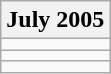<table class="wikitable">
<tr>
<th>July 2005</th>
</tr>
<tr>
<td></td>
</tr>
<tr>
<td></td>
</tr>
<tr>
<td></td>
</tr>
</table>
